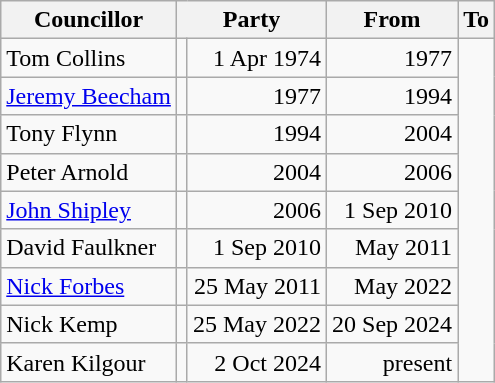<table class=wikitable>
<tr>
<th>Councillor</th>
<th colspan=2>Party</th>
<th>From</th>
<th>To</th>
</tr>
<tr>
<td>Tom Collins</td>
<td></td>
<td align=right>1 Apr 1974</td>
<td align=right>1977</td>
</tr>
<tr>
<td><a href='#'>Jeremy Beecham</a></td>
<td></td>
<td align=right>1977</td>
<td align=right>1994</td>
</tr>
<tr>
<td>Tony Flynn</td>
<td></td>
<td align=right>1994</td>
<td align=right>2004</td>
</tr>
<tr>
<td>Peter Arnold</td>
<td></td>
<td align=right>2004</td>
<td align=right>2006</td>
</tr>
<tr>
<td><a href='#'>John Shipley</a></td>
<td></td>
<td align=right>2006</td>
<td align=right>1 Sep 2010</td>
</tr>
<tr>
<td>David Faulkner</td>
<td></td>
<td align=right>1 Sep 2010</td>
<td align=right>May 2011</td>
</tr>
<tr>
<td><a href='#'>Nick Forbes</a></td>
<td></td>
<td align=right>25 May 2011</td>
<td align=right>May 2022</td>
</tr>
<tr>
<td>Nick Kemp</td>
<td></td>
<td align=right>25 May 2022</td>
<td align=right>20 Sep 2024</td>
</tr>
<tr>
<td>Karen Kilgour</td>
<td></td>
<td align=right>2 Oct 2024</td>
<td align=right>present</td>
</tr>
</table>
